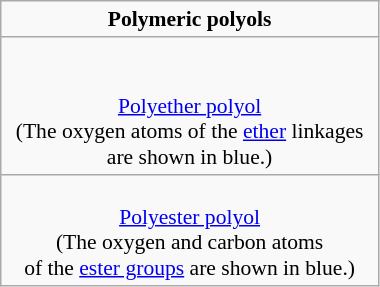<table class="wikitable floatright" style="text-align:center; font-size:90%" width="20%">
<tr class="hintergrundfarbe6">
<td><strong>Polymeric polyols</strong></td>
</tr>
<tr>
<td> <br><br><a href='#'>Polyether polyol</a><br>(The oxygen atoms of the <a href='#'>ether</a> linkages<br>are shown in blue.)</td>
</tr>
<tr>
<td> <br><a href='#'>Polyester polyol</a><br>(The oxygen and carbon atoms<br>of the <a href='#'>ester groups</a> are shown in blue.)</td>
</tr>
</table>
